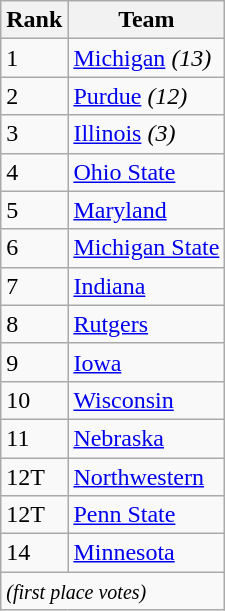<table class="wikitable">
<tr>
<th>Rank</th>
<th>Team</th>
</tr>
<tr>
<td>1</td>
<td><a href='#'>Michigan</a> <em>(13)</em></td>
</tr>
<tr>
<td>2</td>
<td><a href='#'>Purdue</a> <em>(12)</em></td>
</tr>
<tr>
<td>3</td>
<td><a href='#'>Illinois</a> <em>(3)</em></td>
</tr>
<tr>
<td>4</td>
<td><a href='#'>Ohio State</a></td>
</tr>
<tr>
<td>5</td>
<td><a href='#'>Maryland</a></td>
</tr>
<tr>
<td>6</td>
<td><a href='#'>Michigan State</a></td>
</tr>
<tr>
<td>7</td>
<td><a href='#'>Indiana</a></td>
</tr>
<tr>
<td>8</td>
<td><a href='#'>Rutgers</a></td>
</tr>
<tr>
<td>9</td>
<td><a href='#'>Iowa</a></td>
</tr>
<tr>
<td>10</td>
<td><a href='#'>Wisconsin</a></td>
</tr>
<tr>
<td>11</td>
<td><a href='#'>Nebraska</a></td>
</tr>
<tr>
<td>12T</td>
<td><a href='#'>Northwestern</a></td>
</tr>
<tr>
<td>12T</td>
<td><a href='#'>Penn State</a></td>
</tr>
<tr>
<td>14</td>
<td><a href='#'>Minnesota</a></td>
</tr>
<tr>
<td colspan="3" valign="middle"><small><em>(first place votes)</em></small></td>
</tr>
</table>
